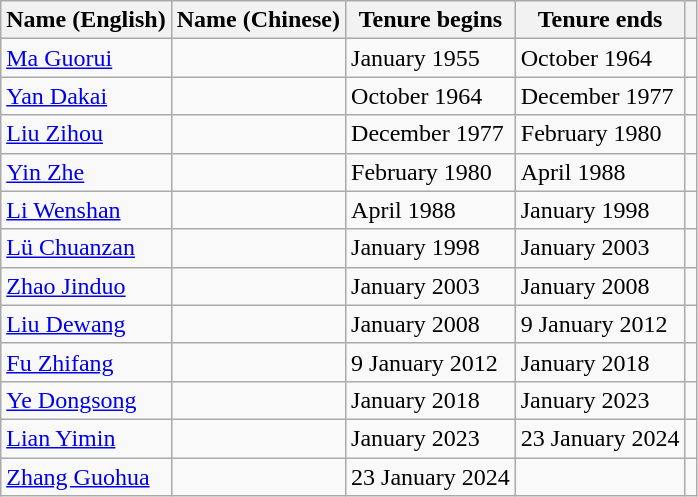<table class="wikitable">
<tr>
<th>Name (English)</th>
<th>Name (Chinese)</th>
<th>Tenure begins</th>
<th>Tenure ends</th>
<th></th>
</tr>
<tr>
<td><a href='#'>Ma Guorui</a></td>
<td></td>
<td>January 1955</td>
<td>October 1964</td>
<td></td>
</tr>
<tr>
<td><a href='#'>Yan Dakai</a></td>
<td></td>
<td>October 1964</td>
<td>December 1977</td>
<td></td>
</tr>
<tr>
<td><a href='#'>Liu Zihou</a></td>
<td></td>
<td>December 1977</td>
<td>February 1980</td>
<td></td>
</tr>
<tr>
<td><a href='#'>Yin Zhe</a></td>
<td></td>
<td>February 1980</td>
<td>April 1988</td>
<td></td>
</tr>
<tr>
<td><a href='#'>Li Wenshan</a></td>
<td></td>
<td>April 1988</td>
<td>January 1998</td>
<td></td>
</tr>
<tr>
<td><a href='#'>Lü Chuanzan</a></td>
<td></td>
<td>January 1998</td>
<td>January 2003</td>
<td></td>
</tr>
<tr>
<td><a href='#'>Zhao Jinduo</a></td>
<td></td>
<td>January 2003</td>
<td>January 2008</td>
<td></td>
</tr>
<tr>
<td><a href='#'>Liu Dewang</a></td>
<td></td>
<td>January 2008</td>
<td>9 January 2012</td>
<td></td>
</tr>
<tr>
<td><a href='#'>Fu Zhifang</a></td>
<td></td>
<td>9 January 2012</td>
<td>January 2018</td>
<td></td>
</tr>
<tr>
<td><a href='#'>Ye Dongsong</a></td>
<td></td>
<td>January 2018</td>
<td>January 2023</td>
<td></td>
</tr>
<tr>
<td><a href='#'>Lian Yimin</a></td>
<td></td>
<td>January 2023</td>
<td>23 January 2024</td>
<td></td>
</tr>
<tr>
<td><a href='#'>Zhang Guohua</a></td>
<td></td>
<td>23 January 2024</td>
<td></td>
<td></td>
</tr>
</table>
